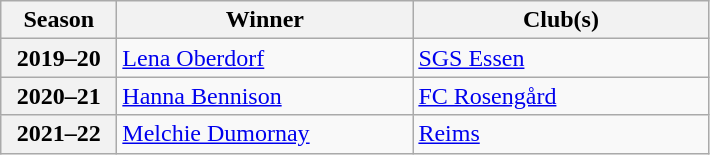<table class="wikitable">
<tr>
<th width="70">Season</th>
<th width="190">Winner</th>
<th width="190">Club(s)</th>
</tr>
<tr>
<th style="text-align:center">2019–20</th>
<td> <a href='#'>Lena Oberdorf</a></td>
<td> <a href='#'>SGS Essen</a></td>
</tr>
<tr>
<th style="text-align:center">2020–21</th>
<td> <a href='#'>Hanna Bennison</a></td>
<td> <a href='#'>FC Rosengård</a></td>
</tr>
<tr>
<th style="text-align:center">2021–22</th>
<td> <a href='#'>Melchie Dumornay</a></td>
<td> <a href='#'>Reims</a></td>
</tr>
</table>
